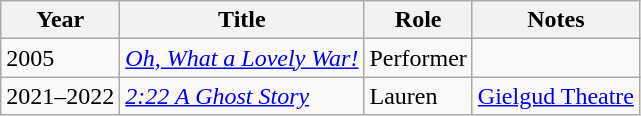<table class="wikitable sortable">
<tr>
<th>Year</th>
<th>Title</th>
<th>Role</th>
<th class="unsortable">Notes</th>
</tr>
<tr>
<td>2005</td>
<td><em><a href='#'>Oh, What a Lovely War!</a></em></td>
<td>Performer</td>
<td></td>
</tr>
<tr>
<td>2021–2022</td>
<td><em><a href='#'>2:22 A Ghost Story</a></em></td>
<td>Lauren</td>
<td><a href='#'>Gielgud Theatre</a></td>
</tr>
</table>
